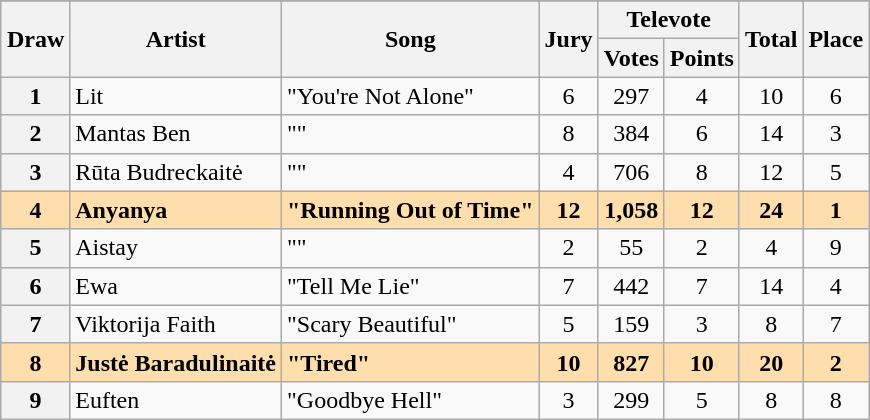<table class="sortable wikitable plainrowheaders" style="margin: 1em auto 1em auto; text-align:center">
<tr>
</tr>
<tr>
<th rowspan="2">Draw</th>
<th rowspan="2">Artist</th>
<th rowspan="2">Song</th>
<th rowspan="2">Jury</th>
<th colspan="2">Televote</th>
<th rowspan="2">Total</th>
<th rowspan="2">Place</th>
</tr>
<tr>
<th>Votes</th>
<th>Points</th>
</tr>
<tr>
<th scope="row" style="text-align:center;">1</th>
<td align="left">Lit</td>
<td align="left">"You're Not Alone"</td>
<td>6</td>
<td>297</td>
<td>4</td>
<td>10</td>
<td>6</td>
</tr>
<tr>
<th scope="row" style="text-align:center;">2</th>
<td align="left">Mantas Ben</td>
<td align="left">""</td>
<td>8</td>
<td>384</td>
<td>6</td>
<td>14</td>
<td>3</td>
</tr>
<tr>
<th scope="row" style="text-align:center;">3</th>
<td align="left">Rūta Budreckaitė</td>
<td align="left">""</td>
<td>4</td>
<td>706</td>
<td>8</td>
<td>12</td>
<td>5</td>
</tr>
<tr style="background:navajowhite; font-weight:bold;">
<th scope="row" style="text-align:center; background:navajowhite; font-weight:bold;">4</th>
<td align="left">Anyanya</td>
<td align="left">"Running Out of Time"</td>
<td>12</td>
<td>1,058</td>
<td>12</td>
<td>24</td>
<td>1</td>
</tr>
<tr>
<th scope="row" style="text-align:center;">5</th>
<td align="left">Aistay</td>
<td align="left">""</td>
<td>2</td>
<td>55</td>
<td>2</td>
<td>4</td>
<td>9</td>
</tr>
<tr>
<th scope="row" style="text-align:center;">6</th>
<td align="left">Ewa</td>
<td align="left">"Tell Me Lie"</td>
<td>7</td>
<td>442</td>
<td>7</td>
<td>14</td>
<td>4</td>
</tr>
<tr>
<th scope="row" style="text-align:center;">7</th>
<td align="left">Viktorija Faith</td>
<td align="left">"Scary Beautiful"</td>
<td>5</td>
<td>159</td>
<td>3</td>
<td>8</td>
<td>7</td>
</tr>
<tr style="background:navajowhite; font-weight:bold;">
<th scope="row" style="text-align:center; background:navajowhite; font-weight:bold;">8</th>
<td align="left">Justė Baradulinaitė</td>
<td align="left">"Tired"</td>
<td>10</td>
<td>827</td>
<td>10</td>
<td>20</td>
<td>2</td>
</tr>
<tr>
<th scope="row" style="text-align:center;">9</th>
<td align="left">Euften</td>
<td align="left">"Goodbye Hell"</td>
<td>3</td>
<td>299</td>
<td>5</td>
<td>8</td>
<td>8</td>
</tr>
</table>
